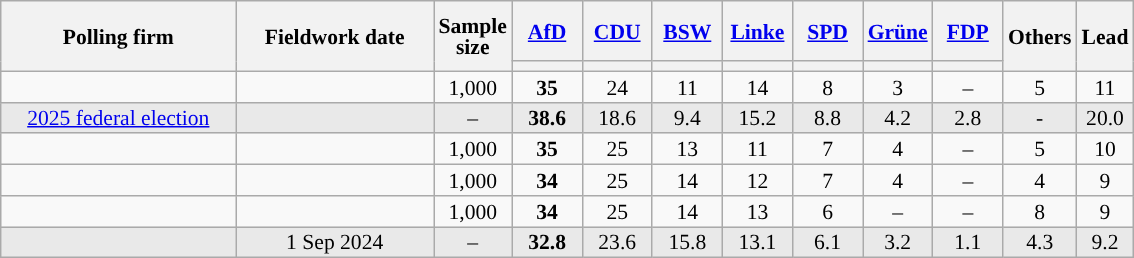<table class="wikitable sortable" style="text-align:center;font-size:90%;line-height:14px;">
<tr style="height:40px;">
<th style="width:150px;" rowspan="2">Polling firm</th>
<th style="width:125px;" rowspan="2">Fieldwork date</th>
<th style="width:35px;" rowspan="2">Sample<br>size</th>
<th class="unsortable" style="width:40px;"><a href='#'>AfD</a></th>
<th class="unsortable" style="width:40px;"><a href='#'>CDU</a></th>
<th class="unsortable" style="width:40px;"><a href='#'>BSW</a></th>
<th class="unsortable" style="width:40px;"><a href='#'>Linke</a></th>
<th class="unsortable" style="width:40px;"><a href='#'>SPD</a></th>
<th class="unsortable" style="width:40px;"><a href='#'>Grüne</a></th>
<th class="unsortable" style="width:40px;"><a href='#'>FDP</a></th>
<th class="unsortable" style="width:40px;" rowspan="2">Others</th>
<th style="width:30px;" rowspan="2">Lead</th>
</tr>
<tr>
<th style="background:"></th>
<th style="background:"></th>
<th style="background:"></th>
<th style="background:"></th>
<th style="background:"></th>
<th style="background:"></th>
<th style="background:"></th>
</tr>
<tr>
<td></td>
<td></td>
<td>1,000</td>
<td><strong>35</strong></td>
<td>24</td>
<td>11</td>
<td>14</td>
<td>8</td>
<td>3</td>
<td>–</td>
<td>5</td>
<td style="background:">11</td>
</tr>
<tr style="background:#E9E9E9;">
<td><a href='#'>2025 federal election</a></td>
<td></td>
<td>–</td>
<td><strong>38.6</strong></td>
<td>18.6</td>
<td>9.4</td>
<td>15.2</td>
<td>8.8</td>
<td>4.2</td>
<td>2.8</td>
<td>-</td>
<td style="background:">20.0</td>
</tr>
<tr>
<td></td>
<td></td>
<td>1,000</td>
<td><strong>35</strong></td>
<td>25</td>
<td>13</td>
<td>11</td>
<td>7</td>
<td>4</td>
<td>–</td>
<td>5</td>
<td style="background:">10</td>
</tr>
<tr>
<td></td>
<td></td>
<td>1,000</td>
<td><strong>34</strong></td>
<td>25</td>
<td>14</td>
<td>12</td>
<td>7</td>
<td>4</td>
<td>–</td>
<td>4</td>
<td style="background:">9</td>
</tr>
<tr>
<td></td>
<td></td>
<td>1,000</td>
<td><strong>34</strong></td>
<td>25</td>
<td>14</td>
<td>13</td>
<td>6</td>
<td>–</td>
<td>–</td>
<td>8</td>
<td style="background:">9</td>
</tr>
<tr style="background:#E9E9E9;">
<td></td>
<td data-sort-value="2024-09-01">1 Sep 2024</td>
<td>–</td>
<td><strong>32.8</strong></td>
<td>23.6</td>
<td>15.8</td>
<td>13.1</td>
<td>6.1</td>
<td>3.2</td>
<td>1.1</td>
<td>4.3</td>
<td style="background:">9.2</td>
</tr>
</table>
